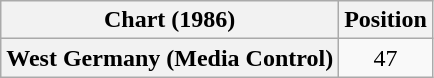<table class="wikitable plainrowheaders" style="text-align:center">
<tr>
<th scope="col">Chart (1986)</th>
<th scope="col">Position</th>
</tr>
<tr>
<th scope="row">West Germany (Media Control)</th>
<td>47</td>
</tr>
</table>
